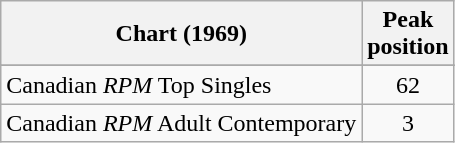<table class="wikitable sortable">
<tr>
<th>Chart (1969)</th>
<th>Peak<br>position</th>
</tr>
<tr>
</tr>
<tr>
</tr>
<tr>
<td>Canadian <em>RPM</em> Top Singles</td>
<td align="center">62</td>
</tr>
<tr>
<td>Canadian <em>RPM</em> Adult Contemporary</td>
<td align="center">3</td>
</tr>
</table>
